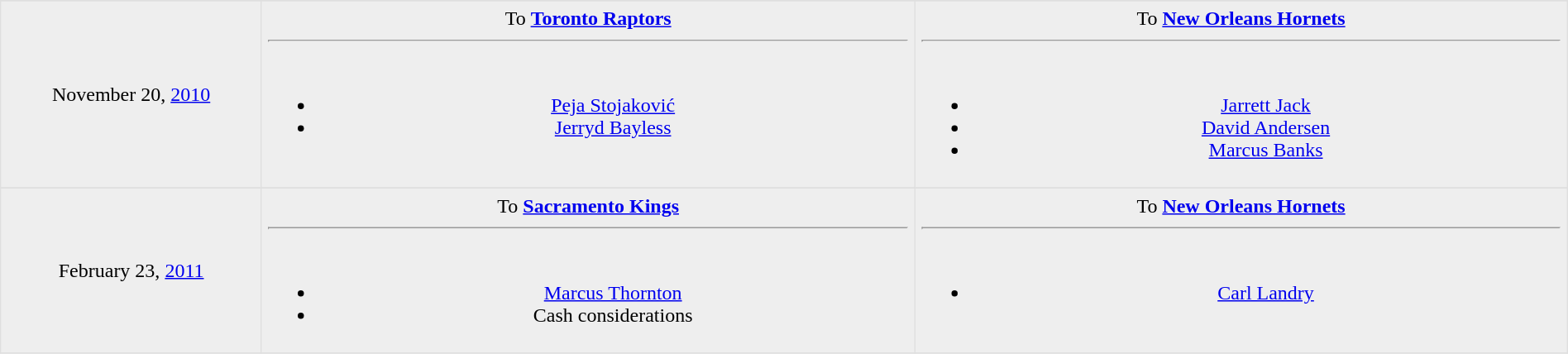<table border=1 style="border-collapse:collapse; text-align: center; width: 100%" bordercolor="#DFDFDF"  cellpadding="5">
<tr>
</tr>
<tr bgcolor="eeeeee">
<td style="width:12%">November 20, <a href='#'>2010</a><br></td>
<td style="width:30%" valign="top">To <strong><a href='#'>Toronto Raptors</a></strong><hr><br><ul><li> <a href='#'>Peja Stojaković</a></li><li> <a href='#'>Jerryd Bayless</a></li></ul></td>
<td style="width:30%" valign="top">To <strong><a href='#'>New Orleans Hornets</a></strong><hr><br><ul><li> <a href='#'>Jarrett Jack</a></li><li> <a href='#'>David Andersen</a></li><li> <a href='#'>Marcus Banks</a></li></ul></td>
</tr>
<tr>
</tr>
<tr bgcolor="eeeeee">
<td style="width:12%">February 23, <a href='#'>2011</a><br></td>
<td style="width:30%" valign="top">To <strong><a href='#'>Sacramento Kings</a></strong><hr><br><ul><li> <a href='#'>Marcus Thornton</a></li><li>Cash considerations</li></ul></td>
<td style="width:30%" valign="top">To <strong><a href='#'>New Orleans Hornets</a></strong><hr><br><ul><li> <a href='#'>Carl Landry</a></li></ul></td>
</tr>
<tr>
</tr>
</table>
